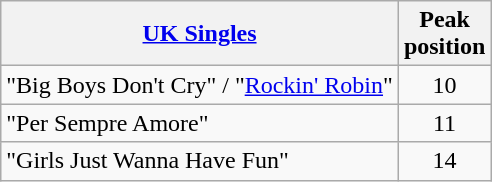<table class="wikitable sortable">
<tr>
<th><a href='#'>UK Singles</a></th>
<th align="center">Peak<br>position</th>
</tr>
<tr>
<td>"Big Boys Don't Cry" / "<a href='#'>Rockin' Robin</a>"</td>
<td align="center">10</td>
</tr>
<tr>
<td>"Per Sempre Amore"</td>
<td align="center">11</td>
</tr>
<tr>
<td>"Girls Just Wanna Have Fun"</td>
<td align="center">14</td>
</tr>
</table>
